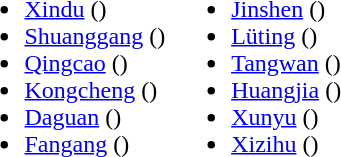<table>
<tr>
<td valign="top"><br><ul><li><a href='#'>Xindu</a> ()</li><li><a href='#'>Shuanggang</a> ()</li><li><a href='#'>Qingcao</a> ()</li><li><a href='#'>Kongcheng</a> ()</li><li><a href='#'>Daguan</a> ()</li><li><a href='#'>Fangang</a> ()</li></ul></td>
<td valign="top"><br><ul><li><a href='#'>Jinshen</a> ()</li><li><a href='#'>Lüting</a> ()</li><li><a href='#'>Tangwan</a> ()</li><li><a href='#'>Huangjia</a> ()</li><li><a href='#'>Xunyu</a> ()</li><li><a href='#'>Xizihu</a> ()</li></ul></td>
</tr>
</table>
